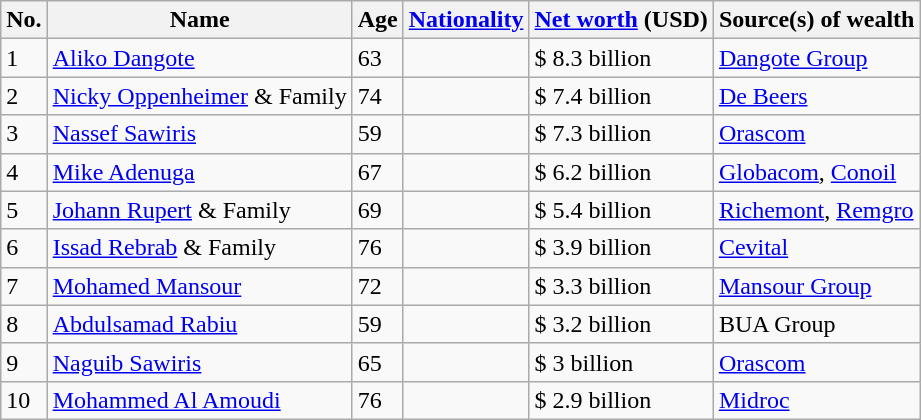<table class="wikitable sortable sticky-header sort-under">
<tr>
<th>No.</th>
<th>Name</th>
<th>Age</th>
<th><a href='#'>Nationality</a></th>
<th><a href='#'>Net worth</a> (USD)</th>
<th>Source(s) of wealth</th>
</tr>
<tr>
<td>1</td>
<td><a href='#'>Aliko Dangote</a></td>
<td>63</td>
<td></td>
<td>$ 8.3 billion</td>
<td><a href='#'>Dangote Group</a></td>
</tr>
<tr>
<td>2</td>
<td><a href='#'>Nicky Oppenheimer</a> & Family</td>
<td>74</td>
<td></td>
<td>$ 7.4 billion</td>
<td><a href='#'>De Beers</a></td>
</tr>
<tr>
<td>3</td>
<td><a href='#'>Nassef Sawiris</a></td>
<td>59</td>
<td></td>
<td>$ 7.3 billion</td>
<td><a href='#'>Orascom</a></td>
</tr>
<tr>
<td>4</td>
<td><a href='#'>Mike Adenuga</a></td>
<td>67</td>
<td></td>
<td>$ 6.2 billion</td>
<td><a href='#'>Globacom</a>, <a href='#'>Conoil</a></td>
</tr>
<tr>
<td>5</td>
<td><a href='#'>Johann Rupert</a> & Family</td>
<td>69</td>
<td></td>
<td>$ 5.4 billion</td>
<td><a href='#'>Richemont</a>, <a href='#'>Remgro</a></td>
</tr>
<tr>
<td>6</td>
<td><a href='#'>Issad Rebrab</a> & Family</td>
<td>76</td>
<td></td>
<td>$ 3.9 billion</td>
<td><a href='#'>Cevital</a></td>
</tr>
<tr>
<td>7</td>
<td><a href='#'>Mohamed Mansour</a></td>
<td>72</td>
<td></td>
<td>$ 3.3 billion</td>
<td><a href='#'>Mansour Group</a></td>
</tr>
<tr>
<td>8</td>
<td><a href='#'>Abdulsamad Rabiu</a></td>
<td>59</td>
<td></td>
<td>$ 3.2 billion</td>
<td>BUA Group</td>
</tr>
<tr>
<td>9</td>
<td><a href='#'>Naguib Sawiris</a></td>
<td>65</td>
<td></td>
<td>$ 3 billion</td>
<td><a href='#'>Orascom</a></td>
</tr>
<tr>
<td>10</td>
<td><a href='#'>Mohammed Al Amoudi</a></td>
<td>76</td>
<td></td>
<td>$ 2.9 billion</td>
<td><a href='#'>Midroc</a></td>
</tr>
</table>
